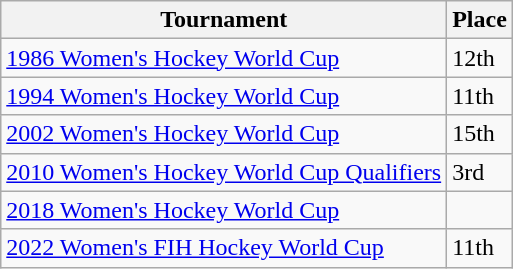<table class="wikitable collapsible">
<tr>
<th>Tournament</th>
<th>Place</th>
</tr>
<tr>
<td><a href='#'>1986 Women's Hockey World Cup</a></td>
<td>12th</td>
</tr>
<tr>
<td><a href='#'>1994 Women's Hockey World Cup</a></td>
<td>11th</td>
</tr>
<tr>
<td><a href='#'>2002 Women's Hockey World Cup</a></td>
<td>15th</td>
</tr>
<tr>
<td><a href='#'>2010 Women's Hockey World Cup Qualifiers</a></td>
<td>3rd</td>
</tr>
<tr>
<td><a href='#'>2018 Women's Hockey World Cup</a></td>
<td></td>
</tr>
<tr>
<td><a href='#'>2022 Women's FIH Hockey World Cup</a></td>
<td>11th</td>
</tr>
</table>
